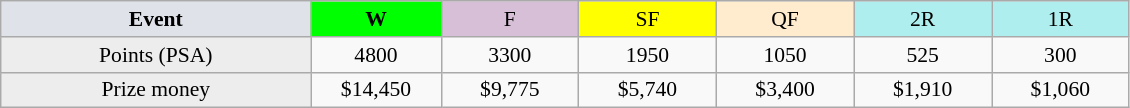<table class=wikitable style=font-size:90%;text-align:center>
<tr>
<td width=200 colspan=1 bgcolor=#dfe2e9><strong>Event</strong></td>
<td width=80 bgcolor=lime><strong>W</strong></td>
<td width=85 bgcolor=#D8BFD8>F</td>
<td width=85 bgcolor=#FFFF00>SF</td>
<td width=85 bgcolor=#ffebcd>QF</td>
<td width=85 bgcolor=#afeeee>2R</td>
<td width=85 bgcolor=#afeeee>1R</td>
</tr>
<tr>
<td bgcolor=#EDEDED>Points (PSA)</td>
<td>4800</td>
<td>3300</td>
<td>1950</td>
<td>1050</td>
<td>525</td>
<td>300</td>
</tr>
<tr>
<td bgcolor=#EDEDED>Prize money</td>
<td>$14,450</td>
<td>$9,775</td>
<td>$5,740</td>
<td>$3,400</td>
<td>$1,910</td>
<td>$1,060</td>
</tr>
</table>
